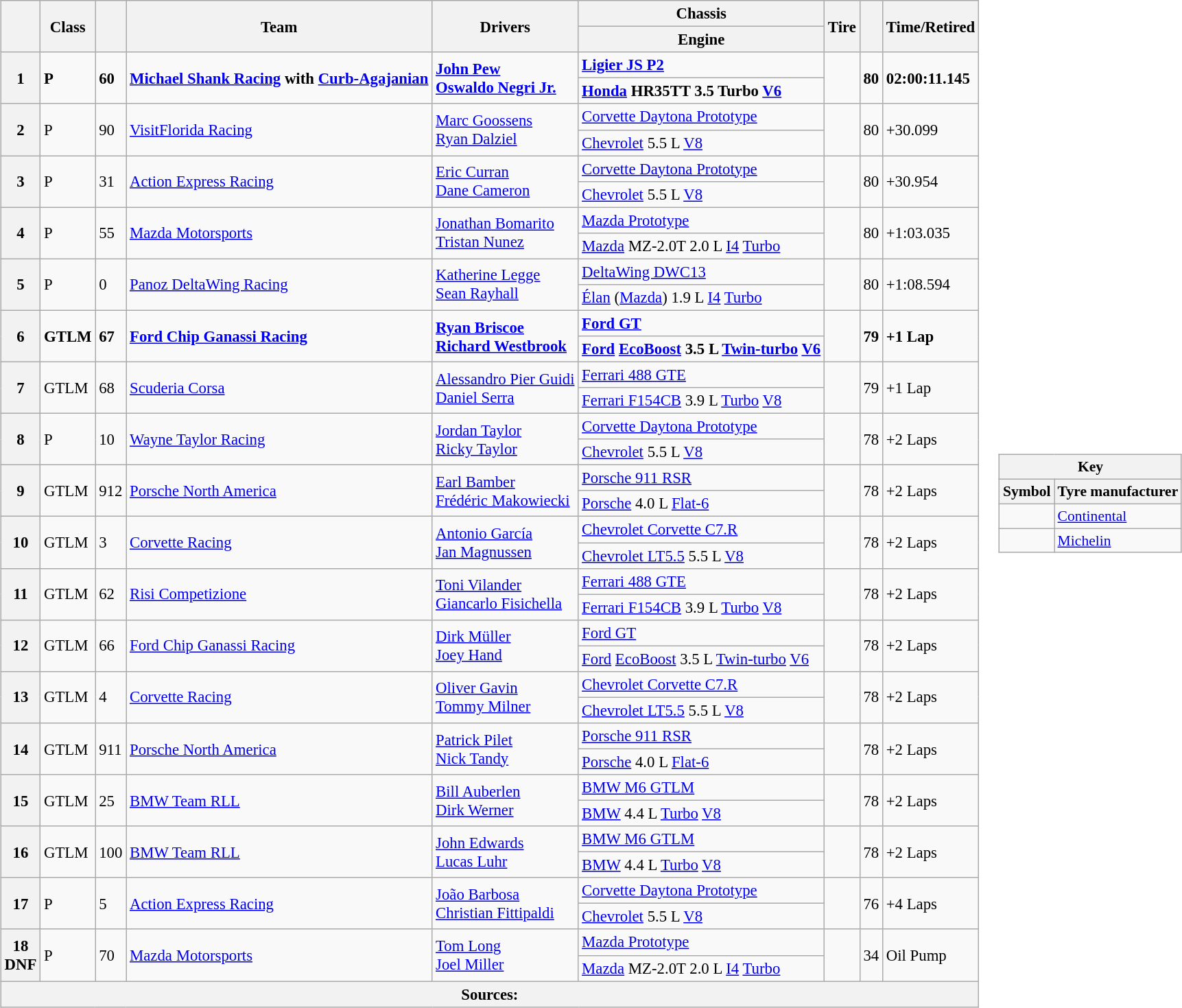<table>
<tr>
<td><br><table class="wikitable" style="font-size: 95%;">
<tr>
<th rowspan="2"></th>
<th rowspan="2">Class</th>
<th rowspan="2" class="unsortable"></th>
<th rowspan="2" class="unsortable">Team</th>
<th rowspan="2" class="unsortable">Drivers</th>
<th scope="col" class="unsortable">Chassis</th>
<th rowspan="2">Tire</th>
<th rowspan="2" class="unsortable"></th>
<th rowspan="2" class="unsortable">Time/Retired</th>
</tr>
<tr>
<th>Engine</th>
</tr>
<tr style="font-weight:bold">
<th rowspan="2">1</th>
<td rowspan="2">P</td>
<td rowspan="2">60</td>
<td rowspan="2"> <a href='#'>Michael Shank Racing</a> with <a href='#'>Curb-Agajanian</a></td>
<td rowspan="2"> <a href='#'>John Pew</a><br> <a href='#'>Oswaldo Negri Jr.</a></td>
<td><a href='#'>Ligier JS P2</a></td>
<td rowspan="2"></td>
<td rowspan="2">80</td>
<td rowspan="2">02:00:11.145</td>
</tr>
<tr style="font-weight:bold">
<td><a href='#'>Honda</a> HR35TT 3.5 Turbo <a href='#'>V6</a></td>
</tr>
<tr>
<th rowspan="2">2</th>
<td rowspan="2">P</td>
<td rowspan="2">90</td>
<td rowspan="2"> <a href='#'>VisitFlorida Racing</a></td>
<td rowspan="2"> <a href='#'>Marc Goossens</a><br> <a href='#'>Ryan Dalziel</a></td>
<td><a href='#'>Corvette Daytona Prototype</a></td>
<td rowspan="2"></td>
<td rowspan="2">80</td>
<td rowspan="2">+30.099</td>
</tr>
<tr>
<td><a href='#'>Chevrolet</a> 5.5 L <a href='#'>V8</a></td>
</tr>
<tr>
<th rowspan="2">3</th>
<td rowspan="2">P</td>
<td rowspan="2">31</td>
<td rowspan="2"> <a href='#'>Action Express Racing</a></td>
<td rowspan="2"> <a href='#'>Eric Curran</a><br> <a href='#'>Dane Cameron</a></td>
<td><a href='#'>Corvette Daytona Prototype</a></td>
<td rowspan="2"></td>
<td rowspan="2">80</td>
<td rowspan="2">+30.954</td>
</tr>
<tr>
<td><a href='#'>Chevrolet</a> 5.5 L <a href='#'>V8</a></td>
</tr>
<tr>
<th rowspan="2">4</th>
<td rowspan="2">P</td>
<td rowspan="2">55</td>
<td rowspan="2"> <a href='#'>Mazda Motorsports</a></td>
<td rowspan="2"> <a href='#'>Jonathan Bomarito</a><br> <a href='#'>Tristan Nunez</a></td>
<td><a href='#'>Mazda Prototype</a></td>
<td rowspan="2"></td>
<td rowspan="2">80</td>
<td rowspan="2">+1:03.035</td>
</tr>
<tr>
<td><a href='#'>Mazda</a> MZ-2.0T 2.0 L <a href='#'>I4</a> <a href='#'>Turbo</a></td>
</tr>
<tr>
<th rowspan="2">5</th>
<td rowspan="2">P</td>
<td rowspan="2">0</td>
<td rowspan="2"> <a href='#'>Panoz DeltaWing Racing</a></td>
<td rowspan="2"> <a href='#'>Katherine Legge</a><br> <a href='#'>Sean Rayhall</a></td>
<td><a href='#'>DeltaWing DWC13</a></td>
<td rowspan="2"></td>
<td rowspan="2">80</td>
<td rowspan="2">+1:08.594</td>
</tr>
<tr>
<td><a href='#'>Élan</a> (<a href='#'>Mazda</a>) 1.9 L <a href='#'>I4</a> <a href='#'>Turbo</a></td>
</tr>
<tr style="font-weight:bold">
<th rowspan="2">6</th>
<td rowspan="2">GTLM</td>
<td rowspan="2">67</td>
<td rowspan="2"> <a href='#'>Ford Chip Ganassi Racing</a></td>
<td rowspan="2"> <a href='#'>Ryan Briscoe</a><br> <a href='#'>Richard Westbrook</a></td>
<td><a href='#'>Ford GT</a></td>
<td rowspan="2"></td>
<td rowspan="2">79</td>
<td rowspan="2">+1 Lap</td>
</tr>
<tr style="font-weight:bold">
<td><a href='#'>Ford</a> <a href='#'>EcoBoost</a> 3.5 L <a href='#'>Twin-turbo</a> <a href='#'>V6</a></td>
</tr>
<tr>
<th rowspan="2">7</th>
<td rowspan="2">GTLM</td>
<td rowspan="2">68</td>
<td rowspan="2"> <a href='#'>Scuderia Corsa</a></td>
<td rowspan="2"> <a href='#'>Alessandro Pier Guidi</a><br> <a href='#'>Daniel Serra</a></td>
<td><a href='#'>Ferrari 488 GTE</a></td>
<td rowspan="2"></td>
<td rowspan="2">79</td>
<td rowspan="2">+1 Lap</td>
</tr>
<tr>
<td><a href='#'>Ferrari F154CB</a> 3.9 L <a href='#'>Turbo</a> <a href='#'>V8</a></td>
</tr>
<tr>
<th rowspan="2">8</th>
<td rowspan="2">P</td>
<td rowspan="2">10</td>
<td rowspan="2"> <a href='#'>Wayne Taylor Racing</a></td>
<td rowspan="2"> <a href='#'>Jordan Taylor</a><br> <a href='#'>Ricky Taylor</a></td>
<td><a href='#'>Corvette Daytona Prototype</a></td>
<td rowspan="2"></td>
<td rowspan="2">78</td>
<td rowspan="2">+2 Laps</td>
</tr>
<tr>
<td><a href='#'>Chevrolet</a> 5.5 L <a href='#'>V8</a></td>
</tr>
<tr>
<th rowspan="2">9</th>
<td rowspan="2">GTLM</td>
<td rowspan="2">912</td>
<td rowspan="2"> <a href='#'>Porsche North America</a></td>
<td rowspan="2"> <a href='#'>Earl Bamber</a><br> <a href='#'>Frédéric Makowiecki</a></td>
<td><a href='#'>Porsche 911 RSR</a></td>
<td rowspan="2"></td>
<td rowspan="2">78</td>
<td rowspan="2">+2 Laps</td>
</tr>
<tr>
<td><a href='#'>Porsche</a> 4.0 L <a href='#'>Flat-6</a></td>
</tr>
<tr>
<th rowspan="2">10</th>
<td rowspan="2">GTLM</td>
<td rowspan="2">3</td>
<td rowspan="2"> <a href='#'>Corvette Racing</a></td>
<td rowspan="2"> <a href='#'>Antonio García</a><br> <a href='#'>Jan Magnussen</a></td>
<td><a href='#'>Chevrolet Corvette C7.R</a></td>
<td rowspan="2"></td>
<td rowspan="2">78</td>
<td rowspan="2">+2 Laps</td>
</tr>
<tr>
<td><a href='#'>Chevrolet LT5.5</a> 5.5 L <a href='#'>V8</a></td>
</tr>
<tr>
<th rowspan="2">11</th>
<td rowspan="2">GTLM</td>
<td rowspan="2">62</td>
<td rowspan="2"> <a href='#'>Risi Competizione</a></td>
<td rowspan="2"> <a href='#'>Toni Vilander</a><br> <a href='#'>Giancarlo Fisichella</a></td>
<td><a href='#'>Ferrari 488 GTE</a></td>
<td rowspan="2"></td>
<td rowspan="2">78</td>
<td rowspan="2">+2 Laps</td>
</tr>
<tr>
<td><a href='#'>Ferrari F154CB</a> 3.9 L <a href='#'>Turbo</a> <a href='#'>V8</a></td>
</tr>
<tr>
<th rowspan="2">12</th>
<td rowspan="2">GTLM</td>
<td rowspan="2">66</td>
<td rowspan="2"> <a href='#'>Ford Chip Ganassi Racing</a></td>
<td rowspan="2"> <a href='#'>Dirk Müller</a><br> <a href='#'>Joey Hand</a></td>
<td><a href='#'>Ford GT</a></td>
<td rowspan="2"></td>
<td rowspan="2">78</td>
<td rowspan="2">+2 Laps</td>
</tr>
<tr>
<td><a href='#'>Ford</a> <a href='#'>EcoBoost</a> 3.5 L <a href='#'>Twin-turbo</a> <a href='#'>V6</a></td>
</tr>
<tr>
<th rowspan="2">13</th>
<td rowspan="2">GTLM</td>
<td rowspan="2">4</td>
<td rowspan="2"> <a href='#'>Corvette Racing</a></td>
<td rowspan="2"> <a href='#'>Oliver Gavin</a><br> <a href='#'>Tommy Milner</a></td>
<td><a href='#'>Chevrolet Corvette C7.R</a></td>
<td rowspan="2"></td>
<td rowspan="2">78</td>
<td rowspan="2">+2 Laps</td>
</tr>
<tr>
<td><a href='#'>Chevrolet LT5.5</a> 5.5 L <a href='#'>V8</a></td>
</tr>
<tr>
<th rowspan="2">14</th>
<td rowspan="2">GTLM</td>
<td rowspan="2">911</td>
<td rowspan="2"> <a href='#'>Porsche North America</a></td>
<td rowspan="2"> <a href='#'>Patrick Pilet</a><br> <a href='#'>Nick Tandy</a></td>
<td><a href='#'>Porsche 911 RSR</a></td>
<td rowspan="2"></td>
<td rowspan="2">78</td>
<td rowspan="2">+2 Laps</td>
</tr>
<tr>
<td><a href='#'>Porsche</a> 4.0 L <a href='#'>Flat-6</a></td>
</tr>
<tr>
<th rowspan="2">15</th>
<td rowspan="2">GTLM</td>
<td rowspan="2">25</td>
<td rowspan="2"> <a href='#'>BMW Team RLL</a></td>
<td rowspan="2"> <a href='#'>Bill Auberlen</a><br> <a href='#'>Dirk Werner</a></td>
<td><a href='#'>BMW M6 GTLM</a></td>
<td rowspan="2"></td>
<td rowspan="2">78</td>
<td rowspan="2">+2 Laps</td>
</tr>
<tr>
<td><a href='#'>BMW</a> 4.4 L <a href='#'>Turbo</a> <a href='#'>V8</a></td>
</tr>
<tr>
<th rowspan="2">16</th>
<td rowspan="2">GTLM</td>
<td rowspan="2">100</td>
<td rowspan="2"> <a href='#'>BMW Team RLL</a></td>
<td rowspan="2"> <a href='#'>John Edwards</a><br> <a href='#'>Lucas Luhr</a></td>
<td><a href='#'>BMW M6 GTLM</a></td>
<td rowspan="2"></td>
<td rowspan="2">78</td>
<td rowspan="2">+2 Laps</td>
</tr>
<tr>
<td><a href='#'>BMW</a> 4.4 L <a href='#'>Turbo</a> <a href='#'>V8</a></td>
</tr>
<tr>
<th rowspan="2">17</th>
<td rowspan="2">P</td>
<td rowspan="2">5</td>
<td rowspan="2"> <a href='#'>Action Express Racing</a></td>
<td rowspan="2"> <a href='#'>João Barbosa</a><br> <a href='#'>Christian Fittipaldi</a></td>
<td><a href='#'>Corvette Daytona Prototype</a></td>
<td rowspan="2"></td>
<td rowspan="2">76</td>
<td rowspan="2">+4 Laps</td>
</tr>
<tr>
<td><a href='#'>Chevrolet</a> 5.5 L <a href='#'>V8</a></td>
</tr>
<tr>
<th rowspan="2">18<br>DNF</th>
<td rowspan="2">P</td>
<td rowspan="2">70</td>
<td rowspan="2"> <a href='#'>Mazda Motorsports</a></td>
<td rowspan="2"> <a href='#'>Tom Long</a><br> <a href='#'>Joel Miller</a></td>
<td><a href='#'>Mazda Prototype</a></td>
<td rowspan="2"></td>
<td rowspan="2">34</td>
<td rowspan="2">Oil Pump</td>
</tr>
<tr>
<td><a href='#'>Mazda</a> MZ-2.0T 2.0 L <a href='#'>I4</a> <a href='#'>Turbo</a></td>
</tr>
<tr>
<th colspan="9">Sources:</th>
</tr>
</table>
</td>
<td><br><table class="wikitable" style="margin-right:0; font-size:90%">
<tr>
<th colspan="2" scope="col">Key</th>
</tr>
<tr>
<th scope="col">Symbol</th>
<th scope="col">Tyre manufacturer</th>
</tr>
<tr>
<td></td>
<td><a href='#'>Continental</a></td>
</tr>
<tr>
<td></td>
<td><a href='#'>Michelin</a></td>
</tr>
</table>
</td>
</tr>
</table>
